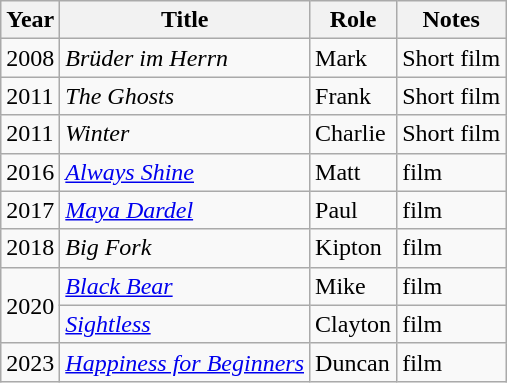<table class="wikitable sortable">
<tr>
<th>Year</th>
<th>Title</th>
<th>Role</th>
<th class="unsortable">Notes</th>
</tr>
<tr>
<td>2008</td>
<td><em>Brüder im Herrn</em></td>
<td>Mark</td>
<td>Short film</td>
</tr>
<tr>
<td>2011</td>
<td><em>The Ghosts</em></td>
<td>Frank</td>
<td>Short film</td>
</tr>
<tr>
<td>2011</td>
<td><em>Winter</em></td>
<td>Charlie</td>
<td>Short film</td>
</tr>
<tr>
<td>2016</td>
<td><em><a href='#'>Always Shine</a></em></td>
<td>Matt</td>
<td>film</td>
</tr>
<tr>
<td>2017</td>
<td><em><a href='#'>Maya Dardel</a></em></td>
<td>Paul</td>
<td>film</td>
</tr>
<tr>
<td>2018</td>
<td><em>Big Fork</em></td>
<td>Kipton</td>
<td>film</td>
</tr>
<tr>
<td rowspan="2">2020</td>
<td><em><a href='#'>Black Bear</a></em></td>
<td>Mike</td>
<td>film</td>
</tr>
<tr>
<td><em><a href='#'>Sightless</a></em></td>
<td>Clayton</td>
<td>film</td>
</tr>
<tr>
<td>2023</td>
<td><em><a href='#'>Happiness for Beginners</a></em></td>
<td>Duncan</td>
<td>film</td>
</tr>
</table>
